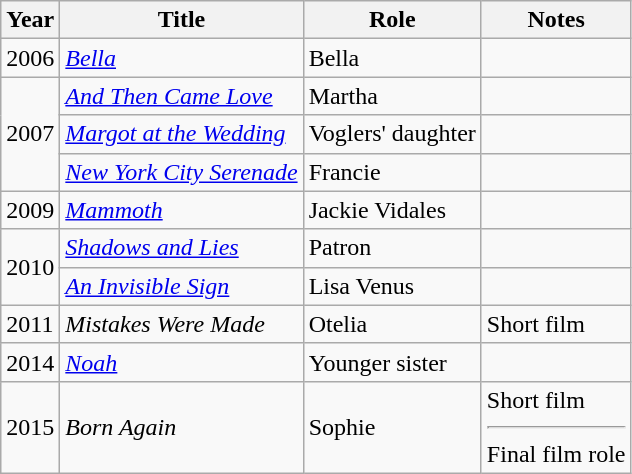<table class="wikitable sortable plainrowheaders">
<tr>
<th scope="col">Year</th>
<th scope="col">Title</th>
<th scope="col">Role</th>
<th scope="col" class="unsortable">Notes</th>
</tr>
<tr>
<td>2006</td>
<td><em><a href='#'>Bella</a></em></td>
<td>Bella</td>
<td></td>
</tr>
<tr>
<td rowspan="3">2007</td>
<td><em><a href='#'>And Then Came Love</a></em></td>
<td>Martha</td>
<td></td>
</tr>
<tr>
<td><em><a href='#'>Margot at the Wedding</a></em></td>
<td>Voglers' daughter</td>
<td></td>
</tr>
<tr>
<td><em><a href='#'>New York City Serenade</a></em></td>
<td>Francie</td>
<td></td>
</tr>
<tr>
<td>2009</td>
<td><em><a href='#'>Mammoth</a></em></td>
<td>Jackie Vidales</td>
<td></td>
</tr>
<tr>
<td rowspan="2">2010</td>
<td><em><a href='#'>Shadows and Lies</a></em></td>
<td>Patron</td>
<td></td>
</tr>
<tr>
<td><em><a href='#'>An Invisible Sign</a></em></td>
<td>Lisa Venus</td>
<td></td>
</tr>
<tr>
<td>2011</td>
<td><em>Mistakes Were Made</em></td>
<td>Otelia</td>
<td>Short film</td>
</tr>
<tr>
<td>2014</td>
<td><em><a href='#'>Noah</a></em></td>
<td>Younger sister</td>
<td></td>
</tr>
<tr>
<td>2015</td>
<td><em>Born Again</em></td>
<td>Sophie</td>
<td>Short film<hr>Final film role</td>
</tr>
</table>
